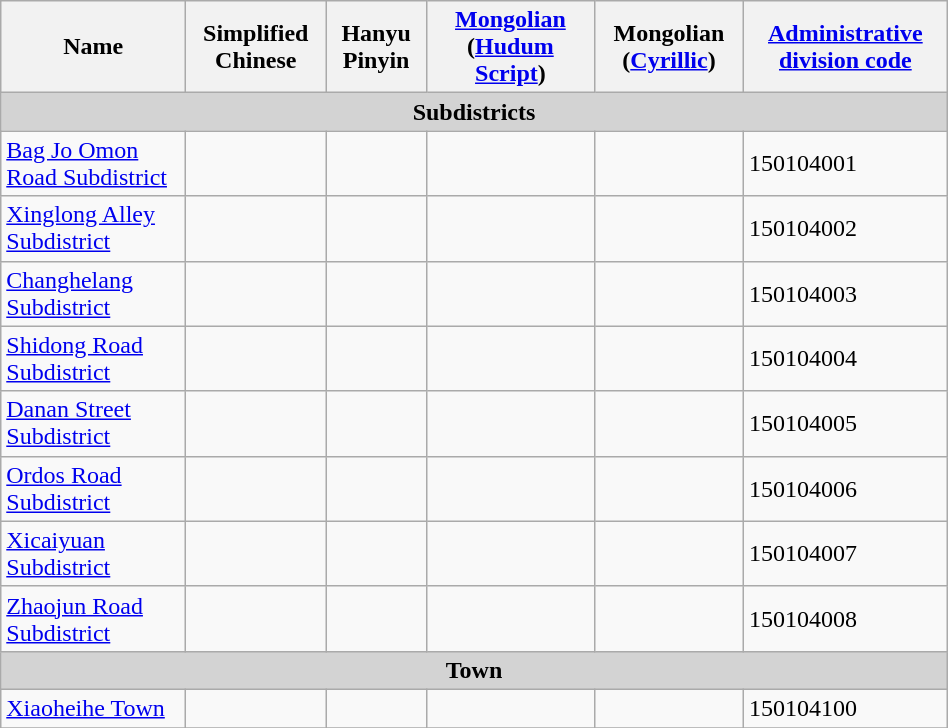<table class="wikitable" align="center" style="width:50%; border="1">
<tr>
<th>Name</th>
<th>Simplified Chinese</th>
<th>Hanyu Pinyin</th>
<th><a href='#'>Mongolian</a> (<a href='#'>Hudum Script</a>)</th>
<th>Mongolian (<a href='#'>Cyrillic</a>)</th>
<th><a href='#'>Administrative division code</a></th>
</tr>
<tr>
<td colspan="6"  style="text-align:center; background:#d3d3d3;"><strong>Subdistricts</strong></td>
</tr>
<tr --------->
<td><a href='#'>Bag Jo Omon Road Subdistrict</a></td>
<td></td>
<td></td>
<td></td>
<td></td>
<td>150104001</td>
</tr>
<tr>
<td><a href='#'>Xinglong Alley Subdistrict</a></td>
<td></td>
<td></td>
<td></td>
<td></td>
<td>150104002</td>
</tr>
<tr>
<td><a href='#'>Changhelang Subdistrict</a></td>
<td></td>
<td></td>
<td></td>
<td></td>
<td>150104003</td>
</tr>
<tr>
<td><a href='#'>Shidong Road Subdistrict</a></td>
<td></td>
<td></td>
<td></td>
<td></td>
<td>150104004</td>
</tr>
<tr>
<td><a href='#'>Danan Street Subdistrict</a></td>
<td></td>
<td></td>
<td></td>
<td></td>
<td>150104005</td>
</tr>
<tr>
<td><a href='#'>Ordos Road Subdistrict</a></td>
<td></td>
<td></td>
<td></td>
<td></td>
<td>150104006</td>
</tr>
<tr>
<td><a href='#'>Xicaiyuan Subdistrict</a></td>
<td></td>
<td></td>
<td></td>
<td></td>
<td>150104007</td>
</tr>
<tr>
<td><a href='#'>Zhaojun Road Subdistrict</a></td>
<td></td>
<td></td>
<td></td>
<td></td>
<td>150104008</td>
</tr>
<tr>
<td colspan="6"  style="text-align:center; background:#d3d3d3;"><strong>Town</strong></td>
</tr>
<tr --------->
<td><a href='#'>Xiaoheihe Town</a></td>
<td></td>
<td></td>
<td></td>
<td></td>
<td>150104100</td>
</tr>
<tr>
</tr>
</table>
